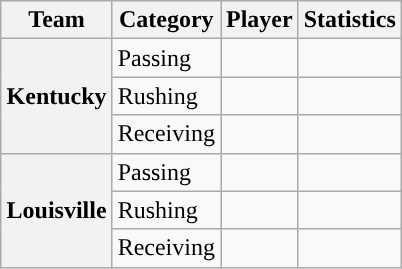<table class="wikitable" style="float:right">
<tr>
<th>Team</th>
<th>Category</th>
<th>Player</th>
<th>Statistics</th>
</tr>
<tr>
<th rowspan=3>Kentucky</th>
<td>Passing</td>
<td></td>
<td></td>
</tr>
<tr>
<td>Rushing</td>
<td></td>
<td></td>
</tr>
<tr>
<td>Receiving</td>
<td></td>
<td></td>
</tr>
<tr>
<th rowspan=3>Louisville</th>
<td>Passing</td>
<td></td>
<td></td>
</tr>
<tr>
<td>Rushing</td>
<td></td>
<td></td>
</tr>
<tr>
<td>Receiving</td>
<td></td>
<td></td>
</tr>
</table>
